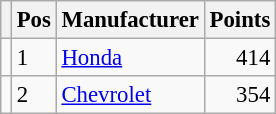<table class="wikitable" style="font-size: 95%;">
<tr>
<th></th>
<th>Pos</th>
<th>Manufacturer</th>
<th>Points</th>
</tr>
<tr>
<td align="left"></td>
<td>1</td>
<td> <a href='#'>Honda</a></td>
<td align="right">414</td>
</tr>
<tr>
<td align="left"></td>
<td>2</td>
<td> <a href='#'>Chevrolet</a></td>
<td align="right">354</td>
</tr>
</table>
